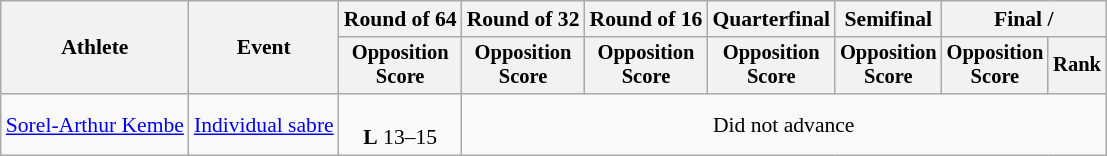<table class="wikitable" style="font-size:90%">
<tr>
<th rowspan="2">Athlete</th>
<th rowspan="2">Event</th>
<th>Round of 64</th>
<th>Round of 32</th>
<th>Round of 16</th>
<th>Quarterfinal</th>
<th>Semifinal</th>
<th colspan=2>Final / </th>
</tr>
<tr style="font-size:95%">
<th>Opposition <br> Score</th>
<th>Opposition <br> Score</th>
<th>Opposition <br> Score</th>
<th>Opposition <br> Score</th>
<th>Opposition <br> Score</th>
<th>Opposition <br> Score</th>
<th>Rank</th>
</tr>
<tr align=center>
<td align=left><a href='#'>Sorel-Arthur Kembe</a></td>
<td align=left><a href='#'>Individual sabre</a></td>
<td><br><strong>L</strong> 13–15</td>
<td colspan=7>Did not advance</td>
</tr>
</table>
